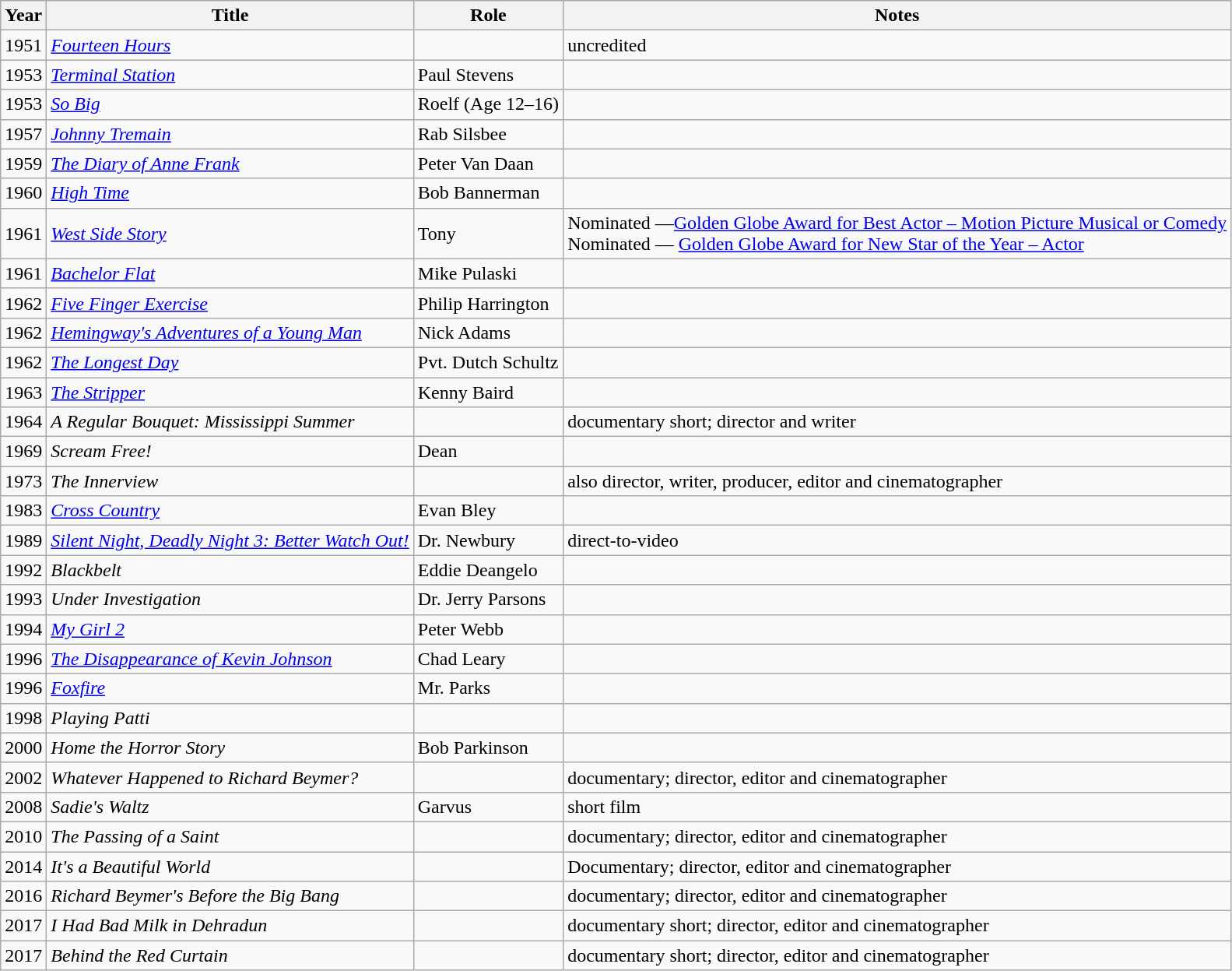<table class="wikitable sortable">
<tr>
<th>Year</th>
<th>Title</th>
<th>Role</th>
<th>Notes</th>
</tr>
<tr>
<td>1951</td>
<td><em><a href='#'>Fourteen Hours</a></em></td>
<td></td>
<td>uncredited</td>
</tr>
<tr>
<td>1953</td>
<td><em><a href='#'>Terminal Station</a></em></td>
<td>Paul Stevens</td>
<td></td>
</tr>
<tr>
<td>1953</td>
<td><em><a href='#'>So Big</a></em></td>
<td>Roelf (Age 12–16)</td>
<td></td>
</tr>
<tr>
<td>1957</td>
<td><em><a href='#'>Johnny Tremain</a></em></td>
<td>Rab Silsbee</td>
<td></td>
</tr>
<tr>
<td>1959</td>
<td><em><a href='#'>The Diary of Anne Frank</a></em></td>
<td>Peter Van Daan</td>
<td></td>
</tr>
<tr>
<td>1960</td>
<td><em><a href='#'>High Time</a></em></td>
<td>Bob Bannerman</td>
<td></td>
</tr>
<tr>
<td>1961</td>
<td><em><a href='#'>West Side Story</a></em></td>
<td>Tony</td>
<td>Nominated —<a href='#'>Golden Globe Award for Best Actor – Motion Picture Musical or Comedy</a><br>Nominated — <a href='#'>Golden Globe Award for New Star of the Year – Actor</a></td>
</tr>
<tr>
<td>1961</td>
<td><em><a href='#'>Bachelor Flat</a></em></td>
<td>Mike Pulaski</td>
<td></td>
</tr>
<tr>
<td>1962</td>
<td><em><a href='#'>Five Finger Exercise</a></em></td>
<td>Philip Harrington</td>
<td></td>
</tr>
<tr>
<td>1962</td>
<td><em><a href='#'>Hemingway's Adventures of a Young Man</a></em></td>
<td>Nick Adams</td>
<td></td>
</tr>
<tr>
<td>1962</td>
<td><em><a href='#'>The Longest Day</a></em></td>
<td>Pvt. Dutch Schultz</td>
<td></td>
</tr>
<tr>
<td>1963</td>
<td><em><a href='#'>The Stripper</a></em></td>
<td>Kenny Baird</td>
<td></td>
</tr>
<tr>
<td>1964</td>
<td><em>A Regular Bouquet: Mississippi Summer</em></td>
<td></td>
<td>documentary short; director and writer</td>
</tr>
<tr>
<td>1969</td>
<td><em>Scream Free!</em></td>
<td>Dean</td>
<td></td>
</tr>
<tr>
<td>1973</td>
<td><em>The Innerview</em></td>
<td></td>
<td>also director, writer, producer, editor and cinematographer</td>
</tr>
<tr>
<td>1983</td>
<td><em><a href='#'>Cross Country</a></em></td>
<td>Evan Bley</td>
<td></td>
</tr>
<tr>
<td>1989</td>
<td><em><a href='#'>Silent Night, Deadly Night 3: Better Watch Out!</a></em></td>
<td>Dr. Newbury</td>
<td>direct-to-video</td>
</tr>
<tr>
<td>1992</td>
<td><em>Blackbelt</em></td>
<td>Eddie Deangelo</td>
<td></td>
</tr>
<tr>
<td>1993</td>
<td><em>Under Investigation</em></td>
<td>Dr. Jerry Parsons</td>
<td></td>
</tr>
<tr>
<td>1994</td>
<td><em><a href='#'>My Girl 2</a></em></td>
<td>Peter Webb</td>
<td></td>
</tr>
<tr>
<td>1996</td>
<td><em><a href='#'>The Disappearance of Kevin Johnson</a></em></td>
<td>Chad Leary</td>
<td></td>
</tr>
<tr>
<td>1996</td>
<td><em><a href='#'>Foxfire</a></em></td>
<td>Mr. Parks</td>
<td></td>
</tr>
<tr>
<td>1998</td>
<td><em>Playing Patti</em></td>
<td></td>
<td></td>
</tr>
<tr>
<td>2000</td>
<td><em>Home the Horror Story</em></td>
<td>Bob Parkinson</td>
<td></td>
</tr>
<tr>
<td>2002</td>
<td><em>Whatever Happened to Richard Beymer?</em></td>
<td></td>
<td>documentary; director, editor and cinematographer</td>
</tr>
<tr>
<td>2008</td>
<td><em>Sadie's Waltz</em></td>
<td>Garvus</td>
<td>short film</td>
</tr>
<tr>
<td>2010</td>
<td><em>The Passing of a Saint</em></td>
<td></td>
<td>documentary; director, editor and cinematographer</td>
</tr>
<tr>
<td>2014</td>
<td><em>It's a Beautiful World</em></td>
<td></td>
<td>Documentary; director, editor and cinematographer</td>
</tr>
<tr>
<td>2016</td>
<td><em>Richard Beymer's Before the Big Bang</em></td>
<td></td>
<td>documentary; director, editor and cinematographer</td>
</tr>
<tr>
<td>2017</td>
<td><em>I Had Bad Milk in Dehradun</em></td>
<td></td>
<td>documentary short; director, editor and cinematographer</td>
</tr>
<tr>
<td>2017</td>
<td><em>Behind the Red Curtain</em></td>
<td></td>
<td>documentary short; director, editor and cinematographer</td>
</tr>
</table>
